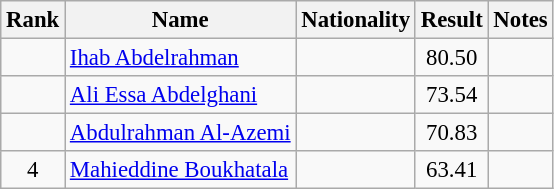<table class="wikitable sortable" style="text-align:center;font-size:95%">
<tr>
<th>Rank</th>
<th>Name</th>
<th>Nationality</th>
<th>Result</th>
<th>Notes</th>
</tr>
<tr>
<td></td>
<td align=left><a href='#'>Ihab Abdelrahman</a></td>
<td align=left></td>
<td>80.50</td>
<td></td>
</tr>
<tr>
<td></td>
<td align=left><a href='#'>Ali Essa Abdelghani</a></td>
<td align=left></td>
<td>73.54</td>
<td></td>
</tr>
<tr>
<td></td>
<td align=left><a href='#'>Abdulrahman Al-Azemi</a></td>
<td align=left></td>
<td>70.83</td>
<td></td>
</tr>
<tr>
<td>4</td>
<td align=left><a href='#'>Mahieddine Boukhatala</a></td>
<td align=left></td>
<td>63.41</td>
<td></td>
</tr>
</table>
